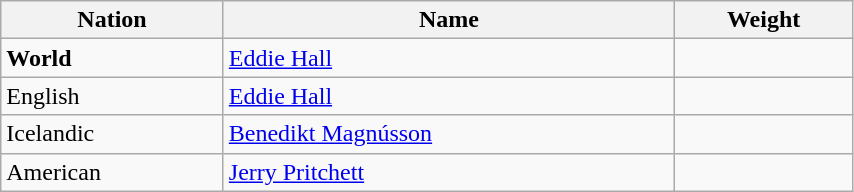<table class="wikitable" style="display: inline-table;width: 45%;">
<tr>
<th>Nation</th>
<th>Name</th>
<th>Weight</th>
</tr>
<tr>
<td><strong>World</strong></td>
<td><a href='#'>Eddie Hall</a></td>
<td></td>
</tr>
<tr>
<td> English</td>
<td><a href='#'>Eddie Hall</a></td>
<td></td>
</tr>
<tr>
<td> Icelandic</td>
<td><a href='#'>Benedikt Magnússon</a></td>
<td></td>
</tr>
<tr>
<td> American</td>
<td><a href='#'>Jerry Pritchett</a></td>
<td></td>
</tr>
</table>
